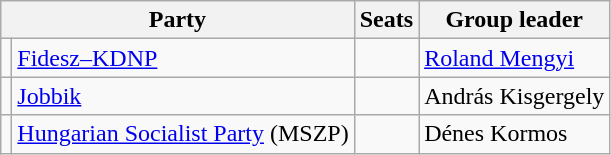<table class="wikitable">
<tr>
<th colspan=2>Party</th>
<th>Seats</th>
<th>Group leader</th>
</tr>
<tr>
<td bgcolor=></td>
<td><a href='#'>Fidesz–KDNP</a></td>
<td style="text-align:center"></td>
<td><a href='#'>Roland Mengyi</a></td>
</tr>
<tr>
<td bgcolor=></td>
<td><a href='#'>Jobbik</a></td>
<td style="text-align:center"></td>
<td>András Kisgergely</td>
</tr>
<tr>
<td bgcolor=></td>
<td><a href='#'>Hungarian Socialist Party</a> (MSZP)</td>
<td style="text-align:center"></td>
<td>Dénes Kormos</td>
</tr>
</table>
